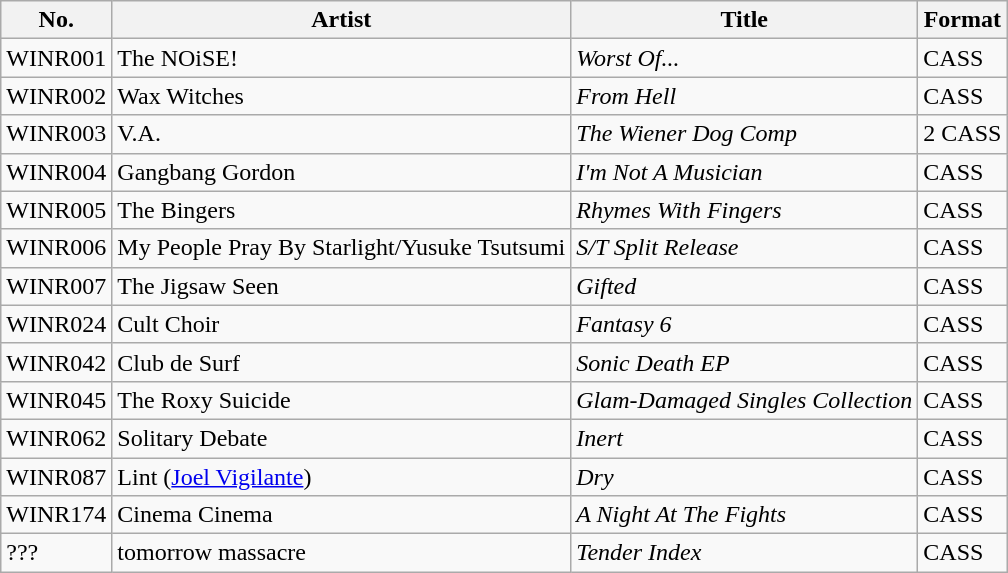<table class="sortable wikitable">
<tr>
<th>No.</th>
<th>Artist</th>
<th>Title</th>
<th>Format</th>
</tr>
<tr>
<td>WINR001</td>
<td>The NOiSE!</td>
<td><em> Worst Of... </em></td>
<td>CASS</td>
</tr>
<tr>
<td>WINR002</td>
<td>Wax Witches</td>
<td><em> From Hell </em></td>
<td>CASS</td>
</tr>
<tr>
<td>WINR003</td>
<td>V.A.</td>
<td><em> The Wiener Dog Comp</em></td>
<td>2 CASS</td>
</tr>
<tr>
<td>WINR004</td>
<td>Gangbang Gordon</td>
<td><em>  I'm Not A Musician</em></td>
<td>CASS</td>
</tr>
<tr>
<td>WINR005</td>
<td>The Bingers</td>
<td><em>  Rhymes With Fingers</em></td>
<td>CASS</td>
</tr>
<tr>
<td>WINR006</td>
<td>My People Pray By Starlight/Yusuke Tsutsumi</td>
<td><em>S/T Split Release</em></td>
<td>CASS</td>
</tr>
<tr>
<td>WINR007</td>
<td>The Jigsaw Seen</td>
<td><em> Gifted </em></td>
<td>CASS</td>
</tr>
<tr>
<td>WINR024</td>
<td>Cult Choir</td>
<td><em>Fantasy 6</em></td>
<td>CASS</td>
</tr>
<tr>
<td>WINR042</td>
<td>Club de Surf</td>
<td><em> Sonic Death EP </em></td>
<td>CASS</td>
</tr>
<tr>
<td>WINR045</td>
<td>The Roxy Suicide</td>
<td><em> Glam-Damaged Singles Collection</em></td>
<td>CASS</td>
</tr>
<tr>
<td>WINR062</td>
<td>Solitary Debate</td>
<td><em>Inert</em></td>
<td>CASS</td>
</tr>
<tr>
<td>WINR087</td>
<td>Lint (<a href='#'>Joel Vigilante</a>)</td>
<td><em>Dry</em></td>
<td>CASS</td>
</tr>
<tr>
<td>WINR174</td>
<td>Cinema Cinema</td>
<td><em>A Night At The Fights</em></td>
<td>CASS</td>
</tr>
<tr>
<td>???</td>
<td>tomorrow massacre</td>
<td><em>Tender Index</em></td>
<td>CASS</td>
</tr>
</table>
